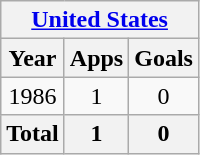<table class="wikitable" style="text-align:center">
<tr>
<th colspan=3><a href='#'>United States</a></th>
</tr>
<tr>
<th>Year</th>
<th>Apps</th>
<th>Goals</th>
</tr>
<tr>
<td>1986</td>
<td>1</td>
<td>0</td>
</tr>
<tr>
<th>Total</th>
<th>1</th>
<th>0</th>
</tr>
</table>
